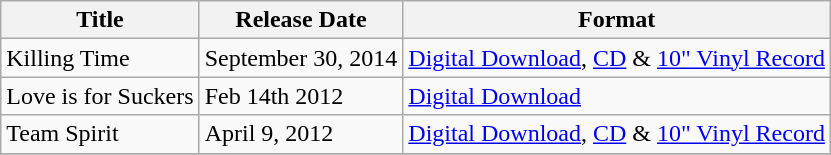<table class="wikitable">
<tr>
<th>Title</th>
<th>Release Date</th>
<th>Format</th>
</tr>
<tr>
<td>Killing Time</td>
<td>September 30, 2014</td>
<td><a href='#'>Digital Download</a>, <a href='#'>CD</a> & <a href='#'>10" Vinyl Record</a></td>
</tr>
<tr>
<td>Love is for Suckers</td>
<td>Feb 14th 2012</td>
<td><a href='#'>Digital Download</a></td>
</tr>
<tr>
<td>Team Spirit</td>
<td>April 9, 2012</td>
<td><a href='#'>Digital Download</a>, <a href='#'>CD</a> & <a href='#'>10" Vinyl Record</a></td>
</tr>
<tr>
</tr>
</table>
